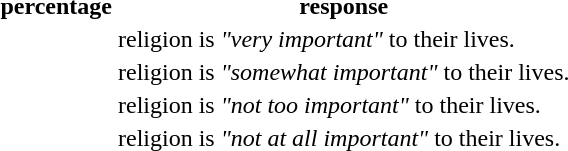<table>
<tr>
<th>percentage</th>
<th>response</th>
</tr>
<tr>
<td></td>
<td>religion is <em>"very important"</em> to their lives.</td>
</tr>
<tr>
<td></td>
<td>religion is <em>"somewhat important"</em> to their lives.</td>
</tr>
<tr>
<td></td>
<td>religion is <em>"not too important"</em> to their lives.</td>
</tr>
<tr>
<td></td>
<td>religion is <em>"not at all important"</em> to their lives.</td>
</tr>
</table>
